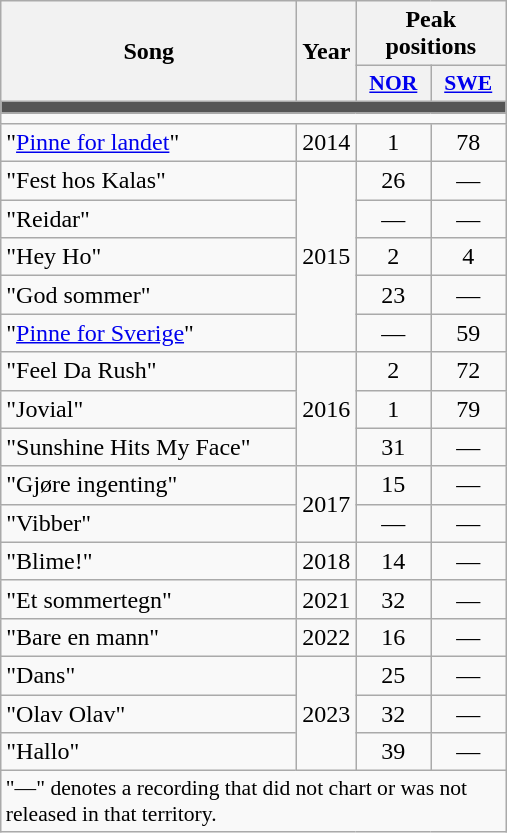<table class="wikitable">
<tr>
<th rowspan="2" style="text-align:center; width:190px;">Song</th>
<th rowspan="2" style="text-align:center; width:10px;">Year</th>
<th colspan="2" style="text-align:center; width:20px;">Peak positions</th>
</tr>
<tr>
<th scope="col" style="width:3em;font-size:90%;"><a href='#'>NOR</a><br></th>
<th scope="col" style="width:3em;font-size:90%;"><a href='#'>SWE</a><br></th>
</tr>
<tr>
<td colspan="4" style="background:#555;"></td>
</tr>
<tr>
<td colspan="4"></td>
</tr>
<tr>
<td>"<a href='#'>Pinne for landet</a>"</td>
<td style="text-align:center;">2014</td>
<td style="text-align:center;">1</td>
<td style="text-align:center;">78</td>
</tr>
<tr>
<td>"Fest hos Kalas"</td>
<td style="text-align:center;" rowspan=5>2015</td>
<td style="text-align:center;">26</td>
<td style="text-align:center;">—</td>
</tr>
<tr>
<td>"Reidar"</td>
<td style="text-align:center;">—</td>
<td style="text-align:center;">—</td>
</tr>
<tr>
<td>"Hey Ho"</td>
<td style="text-align:center;">2</td>
<td style="text-align:center;">4<br></td>
</tr>
<tr>
<td>"God sommer"</td>
<td style="text-align:center;">23</td>
<td style="text-align:center;">—</td>
</tr>
<tr>
<td>"<a href='#'>Pinne for Sverige</a>"</td>
<td style="text-align:center;">—</td>
<td style="text-align:center;">59</td>
</tr>
<tr>
<td>"Feel Da Rush"</td>
<td style="text-align:center;" rowspan="3">2016</td>
<td style="text-align:center;">2</td>
<td style="text-align:center;">72</td>
</tr>
<tr>
<td>"Jovial"</td>
<td style="text-align:center;">1</td>
<td style="text-align:center;">79</td>
</tr>
<tr>
<td>"Sunshine Hits My Face"</td>
<td style="text-align:center;">31</td>
<td style="text-align:center;">—</td>
</tr>
<tr>
<td>"Gjøre ingenting"</td>
<td style="text-align:center;" rowspan="2">2017</td>
<td style="text-align:center;">15<br></td>
<td style="text-align:center;">—</td>
</tr>
<tr>
<td>"Vibber"</td>
<td style="text-align:center;">—</td>
<td style="text-align:center;">—</td>
</tr>
<tr>
<td>"Blime!"</td>
<td style="text-align:center;">2018</td>
<td style="text-align:center;">14<br></td>
<td style="text-align:center;">—</td>
</tr>
<tr>
<td>"Et sommertegn"</td>
<td style="text-align:center;">2021</td>
<td style="text-align:center;">32<br></td>
<td style="text-align:center;">—</td>
</tr>
<tr>
<td>"Bare en mann"</td>
<td style="text-align:center;">2022</td>
<td style="text-align:center;">16<br></td>
<td style="text-align:center;">—</td>
</tr>
<tr>
<td>"Dans"</td>
<td style="text-align:center;" rowspan="3">2023</td>
<td style="text-align:center;">25<br></td>
<td style="text-align:center;">—</td>
</tr>
<tr>
<td>"Olav Olav"</td>
<td style="text-align:center;">32<br></td>
<td style="text-align:center;">—</td>
</tr>
<tr>
<td>"Hallo"<br></td>
<td style="text-align:center;">39<br></td>
<td style="text-align:center;">—</td>
</tr>
<tr>
<td colspan="5" style="font-size:90%">"—" denotes a recording that did not chart or was not released in that territory.</td>
</tr>
</table>
